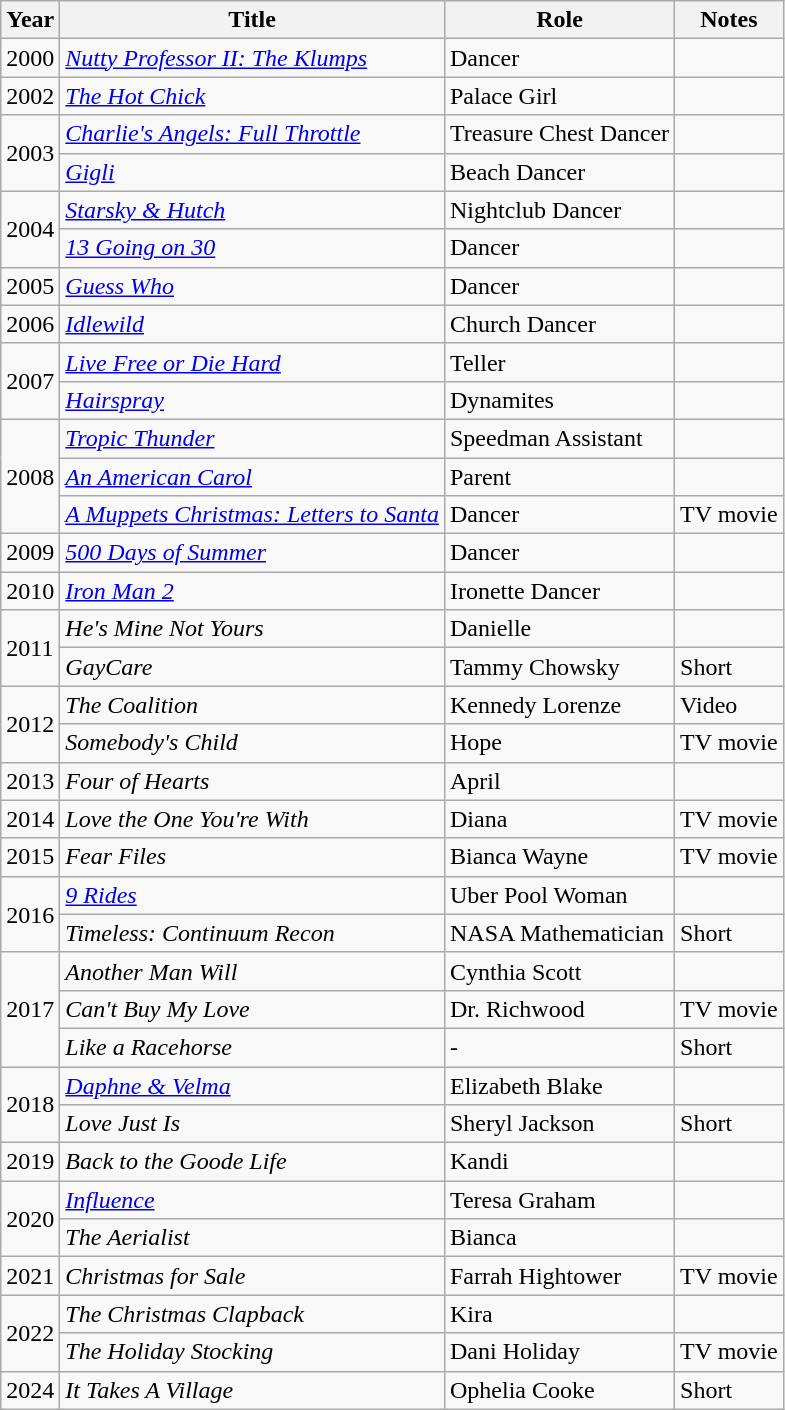<table class="wikitable plainrowheaders sortable" style="margin-right: 0;">
<tr>
<th>Year</th>
<th>Title</th>
<th>Role</th>
<th>Notes</th>
</tr>
<tr>
<td>2000</td>
<td><em><a href='#'>Nutty Professor II: The Klumps</a></em></td>
<td>Dancer</td>
<td></td>
</tr>
<tr>
<td>2002</td>
<td><em><a href='#'>The Hot Chick</a></em></td>
<td>Palace Girl</td>
<td></td>
</tr>
<tr>
<td rowspan=2>2003</td>
<td><em><a href='#'>Charlie's Angels: Full Throttle</a></em></td>
<td>Treasure Chest Dancer</td>
<td></td>
</tr>
<tr>
<td><em><a href='#'>Gigli</a></em></td>
<td>Beach Dancer</td>
<td></td>
</tr>
<tr>
<td rowspan=2>2004</td>
<td><em><a href='#'>Starsky & Hutch</a></em></td>
<td>Nightclub Dancer</td>
<td></td>
</tr>
<tr>
<td><em><a href='#'>13 Going on 30</a></em></td>
<td>Dancer</td>
<td></td>
</tr>
<tr>
<td>2005</td>
<td><em><a href='#'>Guess Who</a></em></td>
<td>Dancer</td>
<td></td>
</tr>
<tr>
<td>2006</td>
<td><em><a href='#'>Idlewild</a></em></td>
<td>Church Dancer</td>
<td></td>
</tr>
<tr>
<td rowspan=2>2007</td>
<td><em><a href='#'>Live Free or Die Hard</a></em></td>
<td>Teller</td>
<td></td>
</tr>
<tr>
<td><em><a href='#'>Hairspray</a></em></td>
<td>Dynamites</td>
<td></td>
</tr>
<tr>
<td rowspan=3>2008</td>
<td><em><a href='#'>Tropic Thunder</a></em></td>
<td>Speedman Assistant</td>
<td></td>
</tr>
<tr>
<td><em><a href='#'>An American Carol</a></em></td>
<td>Parent</td>
<td></td>
</tr>
<tr>
<td><em><a href='#'>A Muppets Christmas: Letters to Santa</a></em></td>
<td>Dancer</td>
<td>TV movie</td>
</tr>
<tr>
<td>2009</td>
<td><em><a href='#'>500 Days of Summer</a></em></td>
<td>Dancer</td>
<td></td>
</tr>
<tr>
<td>2010</td>
<td><em><a href='#'>Iron Man 2</a></em></td>
<td>Ironette Dancer</td>
<td></td>
</tr>
<tr>
<td rowspan=2>2011</td>
<td><em>He's Mine Not Yours</em></td>
<td>Danielle</td>
<td></td>
</tr>
<tr>
<td><em>GayCare</em></td>
<td>Tammy Chowsky</td>
<td>Short</td>
</tr>
<tr>
<td rowspan=2>2012</td>
<td><em>The Coalition</em></td>
<td>Kennedy Lorenze</td>
<td>Video</td>
</tr>
<tr>
<td><em>Somebody's Child</em></td>
<td>Hope</td>
<td>TV movie</td>
</tr>
<tr>
<td>2013</td>
<td><em>Four of Hearts</em></td>
<td>April</td>
<td></td>
</tr>
<tr>
<td>2014</td>
<td><em>Love the One You're With</em></td>
<td>Diana</td>
<td>TV movie</td>
</tr>
<tr>
<td>2015</td>
<td><em>Fear Files</em></td>
<td>Bianca Wayne</td>
<td>TV movie</td>
</tr>
<tr>
<td rowspan=2>2016</td>
<td><em><a href='#'>9 Rides</a></em></td>
<td>Uber Pool Woman</td>
<td></td>
</tr>
<tr>
<td><em>Timeless: Continuum Recon</em></td>
<td>NASA Mathematician</td>
<td>Short</td>
</tr>
<tr>
<td rowspan=3>2017</td>
<td><em>Another Man Will</em></td>
<td>Cynthia Scott</td>
<td></td>
</tr>
<tr>
<td><em>Can't Buy My Love</em></td>
<td>Dr. Richwood</td>
<td>TV movie</td>
</tr>
<tr>
<td><em>Like a Racehorse</em></td>
<td>-</td>
<td>Short</td>
</tr>
<tr>
<td rowspan=2>2018</td>
<td><em><a href='#'>Daphne & Velma</a></em></td>
<td>Elizabeth Blake</td>
<td></td>
</tr>
<tr>
<td><em>Love Just Is</em></td>
<td>Sheryl Jackson</td>
<td>Short</td>
</tr>
<tr>
<td>2019</td>
<td><em>Back to the Goode Life</em></td>
<td>Kandi</td>
<td></td>
</tr>
<tr>
<td rowspan=2>2020</td>
<td><em><a href='#'>Influence</a></em></td>
<td>Teresa Graham</td>
<td></td>
</tr>
<tr>
<td><em>The Aerialist</em></td>
<td>Bianca</td>
<td></td>
</tr>
<tr>
<td>2021</td>
<td><em>Christmas for Sale</em></td>
<td>Farrah Hightower</td>
<td>TV movie</td>
</tr>
<tr>
<td rowspan=2>2022</td>
<td><em>The Christmas Clapback</em></td>
<td>Kira</td>
<td></td>
</tr>
<tr>
<td><em>The Holiday Stocking</em></td>
<td>Dani Holiday</td>
<td>TV movie</td>
</tr>
<tr>
<td>2024</td>
<td><em>It Takes A Village</em></td>
<td>Ophelia Cooke</td>
<td>Short</td>
</tr>
</table>
